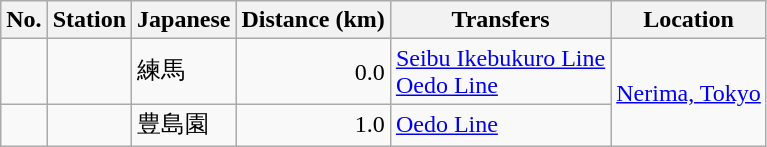<table class="wikitable">
<tr>
<th>No.</th>
<th>Station</th>
<th>Japanese</th>
<th>Distance (km)</th>
<th>Transfers</th>
<th>Location</th>
</tr>
<tr>
<td></td>
<td></td>
<td>練馬</td>
<td align=right>0.0</td>
<td> <a href='#'>Seibu Ikebukuro Line</a><br> <a href='#'>Oedo Line</a></td>
<td rowspan=2><a href='#'>Nerima, Tokyo</a></td>
</tr>
<tr>
<td></td>
<td></td>
<td>豊島園</td>
<td align=right>1.0</td>
<td> <a href='#'>Oedo Line</a></td>
</tr>
</table>
